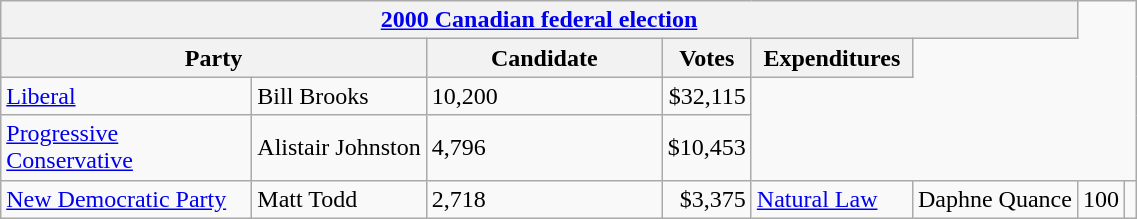<table class="wikitable">
<tr>
<th colspan="6"><a href='#'>2000 Canadian federal election</a></th>
</tr>
<tr>
<th colspan="2" style="width: 170px">Party</th>
<th style="width: 150px">Candidate</th>
<th style="width: 40px">Votes</th>
<th style="width: 100px">Expenditures<br></th>
</tr>
<tr>
<td><a href='#'>Liberal</a></td>
<td>Bill Brooks</td>
<td>10,200</td>
<td align="right">$32,115</td>
</tr>
<tr>
<td style="width: 160px"><a href='#'>Progressive Conservative</a></td>
<td>Alistair Johnston</td>
<td>4,796</td>
<td align="right">$10,453</td>
</tr>
<tr>
<td><a href='#'>New Democratic Party</a></td>
<td>Matt Todd</td>
<td>2,718</td>
<td align="right">$3,375<br>

</td>
<td><a href='#'>Natural Law</a></td>
<td>Daphne Quance</td>
<td>100</td>
<td></td>
</tr>
</table>
